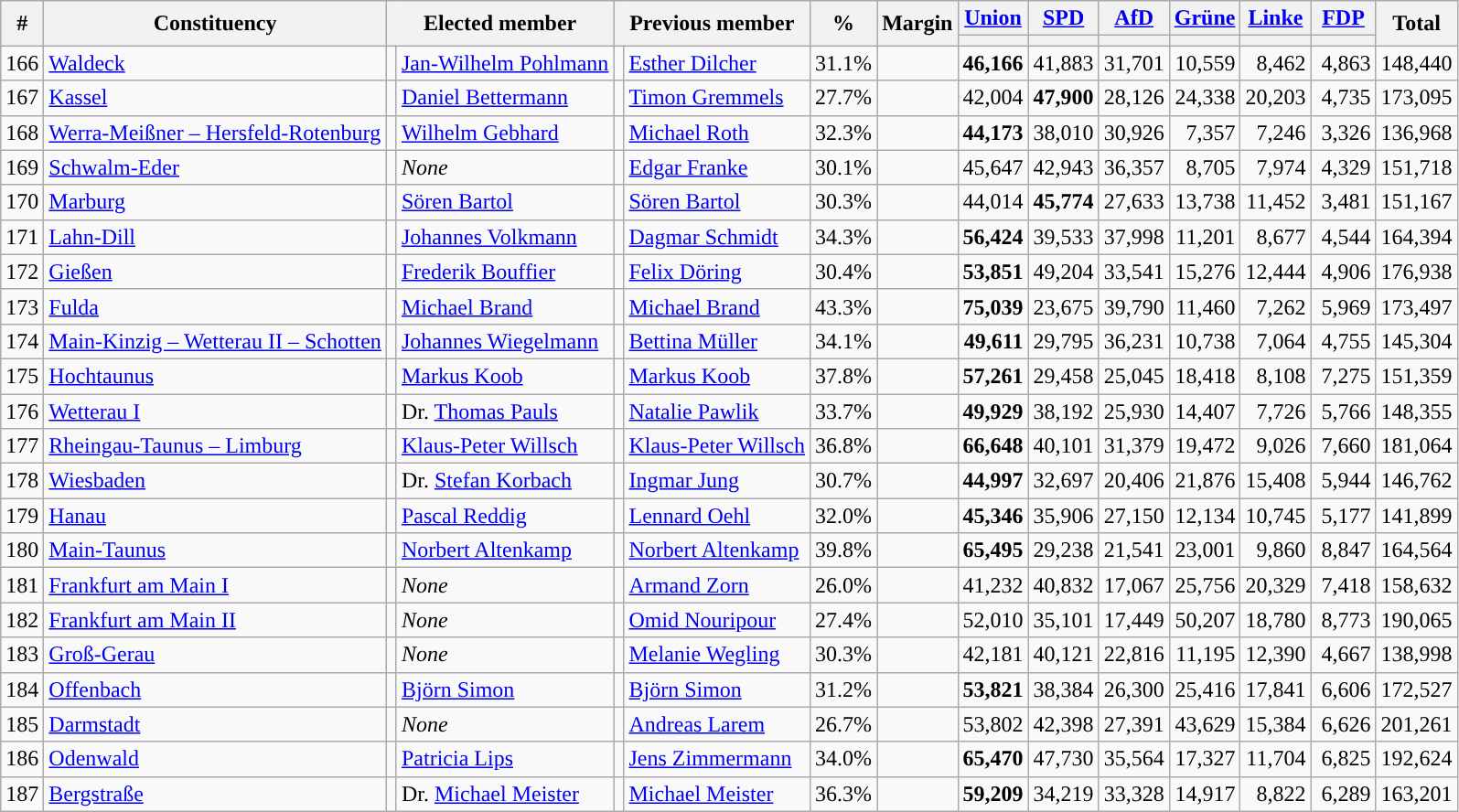<table class="wikitable sortable" style="text-align:right">
<tr>
<th rowspan="2">#</th>
<th rowspan="2">Constituency</th>
<th rowspan="2" colspan="2">Elected member</th>
<th rowspan="2" colspan="2">Previous member</th>
<th rowspan="2">%</th>
<th rowspan="2">Margin</th>
<th class="wikitable sortable" style="width:40px;"><a href='#'>Union</a></th>
<th class="wikitable sortable" style="width:40px;"><a href='#'>SPD</a></th>
<th class="wikitable sortable" style="width:40px;"><a href='#'>AfD</a></th>
<th class="wikitable sortable" style="width:40px;"><a href='#'>Grüne</a></th>
<th class="wikitable sortable" style="width:40px;"><a href='#'>Linke</a></th>
<th class="wikitable sortable" style="width:40px;"><a href='#'>FDP</a></th>
<th class="wikitable sortable" style="width:40px;" rowspan="2">Total</th>
</tr>
<tr>
<th class="wikitable sortable" style="background:"></th>
<th class="wikitable sortable" style="background:"></th>
<th class="wikitable sortable" style="background:"></th>
<th class="wikitable sortable" style="background:"></th>
<th class="wikitable sortable" style="background:"></th>
<th class="wikitable sortable" style="background:"></th>
</tr>
<tr>
<td>166</td>
<td align=left><a href='#'>Waldeck</a></td>
<td bgcolor=></td>
<td align=left><a href='#'>Jan-Wilhelm Pohlmann</a></td>
<td bgcolor=></td>
<td align=left><a href='#'>Esther Dilcher</a></td>
<td>31.1%</td>
<td></td>
<td><strong>46,166</strong></td>
<td>41,883</td>
<td>31,701</td>
<td>10,559</td>
<td>8,462</td>
<td>4,863</td>
<td>148,440</td>
</tr>
<tr>
<td>167</td>
<td align=left><a href='#'>Kassel</a></td>
<td bgcolor=></td>
<td align=left><a href='#'>Daniel Bettermann</a></td>
<td bgcolor=></td>
<td align=left><a href='#'>Timon Gremmels</a></td>
<td>27.7%</td>
<td></td>
<td>42,004</td>
<td><strong>47,900</strong></td>
<td>28,126</td>
<td>24,338</td>
<td>20,203</td>
<td>4,735</td>
<td>173,095</td>
</tr>
<tr>
<td>168</td>
<td align=left><a href='#'>Werra-Meißner – Hersfeld-Rotenburg</a></td>
<td bgcolor=></td>
<td align=left><a href='#'>Wilhelm Gebhard</a></td>
<td bgcolor=></td>
<td align=left><a href='#'>Michael Roth</a></td>
<td>32.3%</td>
<td></td>
<td><strong>44,173</strong></td>
<td>38,010</td>
<td>30,926</td>
<td>7,357</td>
<td>7,246</td>
<td>3,326</td>
<td>136,968</td>
</tr>
<tr>
<td>169</td>
<td align=left><a href='#'>Schwalm-Eder</a></td>
<td bgcolor=></td>
<td align=left><em>None</em></td>
<td bgcolor=></td>
<td align=left><a href='#'>Edgar Franke</a></td>
<td>30.1%</td>
<td></td>
<td>45,647</td>
<td>42,943</td>
<td>36,357</td>
<td>8,705</td>
<td>7,974</td>
<td>4,329</td>
<td>151,718</td>
</tr>
<tr>
<td>170</td>
<td align=left><a href='#'>Marburg</a></td>
<td bgcolor=></td>
<td align=left><a href='#'>Sören Bartol</a></td>
<td bgcolor=></td>
<td align=left><a href='#'>Sören Bartol</a></td>
<td>30.3%</td>
<td></td>
<td>44,014</td>
<td><strong>45,774</strong></td>
<td>27,633</td>
<td>13,738</td>
<td>11,452</td>
<td>3,481</td>
<td>151,167</td>
</tr>
<tr>
<td>171</td>
<td align=left><a href='#'>Lahn-Dill</a></td>
<td bgcolor=></td>
<td align=left><a href='#'>Johannes Volkmann</a></td>
<td bgcolor=></td>
<td align=left><a href='#'>Dagmar Schmidt</a></td>
<td>34.3%</td>
<td></td>
<td><strong>56,424</strong></td>
<td>39,533</td>
<td>37,998</td>
<td>11,201</td>
<td>8,677</td>
<td>4,544</td>
<td>164,394</td>
</tr>
<tr>
<td>172</td>
<td align=left><a href='#'>Gießen</a></td>
<td bgcolor=></td>
<td align=left><a href='#'>Frederik Bouffier</a></td>
<td bgcolor=></td>
<td align=left><a href='#'>Felix Döring</a></td>
<td>30.4%</td>
<td></td>
<td><strong>53,851</strong></td>
<td>49,204</td>
<td>33,541</td>
<td>15,276</td>
<td>12,444</td>
<td>4,906</td>
<td>176,938</td>
</tr>
<tr>
<td>173</td>
<td align=left><a href='#'>Fulda</a></td>
<td bgcolor=></td>
<td align=left><a href='#'>Michael Brand</a></td>
<td bgcolor=></td>
<td align=left><a href='#'>Michael Brand</a></td>
<td>43.3%</td>
<td></td>
<td><strong>75,039</strong></td>
<td>23,675</td>
<td>39,790</td>
<td>11,460</td>
<td>7,262</td>
<td>5,969</td>
<td>173,497</td>
</tr>
<tr>
<td>174</td>
<td align=left><a href='#'>Main-Kinzig – Wetterau II – Schotten</a></td>
<td bgcolor=></td>
<td align=left><a href='#'>Johannes Wiegelmann</a></td>
<td bgcolor=></td>
<td align=left><a href='#'>Bettina Müller</a></td>
<td>34.1%</td>
<td></td>
<td><strong>49,611</strong></td>
<td>29,795</td>
<td>36,231</td>
<td>10,738</td>
<td>7,064</td>
<td>4,755</td>
<td>145,304</td>
</tr>
<tr>
<td>175</td>
<td align=left><a href='#'>Hochtaunus</a></td>
<td bgcolor=></td>
<td align=left><a href='#'>Markus Koob</a></td>
<td bgcolor=></td>
<td align=left><a href='#'>Markus Koob</a></td>
<td>37.8%</td>
<td></td>
<td><strong>57,261</strong></td>
<td>29,458</td>
<td>25,045</td>
<td>18,418</td>
<td>8,108</td>
<td>7,275</td>
<td>151,359</td>
</tr>
<tr>
<td>176</td>
<td align=left><a href='#'>Wetterau I</a></td>
<td bgcolor=></td>
<td align=left>Dr. <a href='#'>Thomas Pauls</a></td>
<td bgcolor=></td>
<td align=left><a href='#'>Natalie Pawlik</a></td>
<td>33.7%</td>
<td></td>
<td><strong>49,929</strong></td>
<td>38,192</td>
<td>25,930</td>
<td>14,407</td>
<td>7,726</td>
<td>5,766</td>
<td>148,355</td>
</tr>
<tr>
<td>177</td>
<td align=left><a href='#'>Rheingau-Taunus – Limburg</a></td>
<td bgcolor=></td>
<td align=left><a href='#'>Klaus-Peter Willsch</a></td>
<td bgcolor=></td>
<td align=left><a href='#'>Klaus-Peter Willsch</a></td>
<td>36.8%</td>
<td></td>
<td><strong>66,648</strong></td>
<td>40,101</td>
<td>31,379</td>
<td>19,472</td>
<td>9,026</td>
<td>7,660</td>
<td>181,064</td>
</tr>
<tr>
<td>178</td>
<td align=left><a href='#'>Wiesbaden</a></td>
<td bgcolor=></td>
<td align=left>Dr. <a href='#'>Stefan Korbach</a></td>
<td bgcolor=></td>
<td align=left><a href='#'>Ingmar Jung</a></td>
<td>30.7%</td>
<td></td>
<td><strong>44,997</strong></td>
<td>32,697</td>
<td>20,406</td>
<td>21,876</td>
<td>15,408</td>
<td>5,944</td>
<td>146,762</td>
</tr>
<tr>
<td>179</td>
<td align=left><a href='#'>Hanau</a></td>
<td bgcolor=></td>
<td align=left><a href='#'>Pascal Reddig</a></td>
<td bgcolor=></td>
<td align=left><a href='#'>Lennard Oehl</a></td>
<td>32.0%</td>
<td></td>
<td><strong>45,346</strong></td>
<td>35,906</td>
<td>27,150</td>
<td>12,134</td>
<td>10,745</td>
<td>5,177</td>
<td>141,899</td>
</tr>
<tr>
<td>180</td>
<td align=left><a href='#'>Main-Taunus</a></td>
<td bgcolor=></td>
<td align=left><a href='#'>Norbert Altenkamp</a></td>
<td bgcolor=></td>
<td align=left><a href='#'>Norbert Altenkamp</a></td>
<td>39.8%</td>
<td></td>
<td><strong>65,495</strong></td>
<td>29,238</td>
<td>21,541</td>
<td>23,001</td>
<td>9,860</td>
<td>8,847</td>
<td>164,564</td>
</tr>
<tr>
<td>181</td>
<td align=left><a href='#'>Frankfurt am Main I</a></td>
<td bgcolor=></td>
<td align=left><em>None</em></td>
<td bgcolor=></td>
<td align=left><a href='#'>Armand Zorn</a></td>
<td>26.0%</td>
<td></td>
<td>41,232</td>
<td>40,832</td>
<td>17,067</td>
<td>25,756</td>
<td>20,329</td>
<td>7,418</td>
<td>158,632</td>
</tr>
<tr>
<td>182</td>
<td align=left><a href='#'>Frankfurt am Main II</a></td>
<td bgcolor=></td>
<td align=left><em>None</em></td>
<td bgcolor=></td>
<td align=left><a href='#'>Omid Nouripour</a></td>
<td>27.4%</td>
<td></td>
<td>52,010</td>
<td>35,101</td>
<td>17,449</td>
<td>50,207</td>
<td>18,780</td>
<td>8,773</td>
<td>190,065</td>
</tr>
<tr>
<td>183</td>
<td align=left><a href='#'>Groß-Gerau</a></td>
<td bgcolor=></td>
<td align=left><em>None</em></td>
<td bgcolor=></td>
<td align=left><a href='#'>Melanie Wegling</a></td>
<td>30.3%</td>
<td></td>
<td>42,181</td>
<td>40,121</td>
<td>22,816</td>
<td>11,195</td>
<td>12,390</td>
<td>4,667</td>
<td>138,998</td>
</tr>
<tr>
<td>184</td>
<td align=left><a href='#'>Offenbach</a></td>
<td bgcolor=></td>
<td align=left><a href='#'>Björn Simon</a></td>
<td bgcolor=></td>
<td align=left><a href='#'>Björn Simon</a></td>
<td>31.2%</td>
<td></td>
<td><strong>53,821</strong></td>
<td>38,384</td>
<td>26,300</td>
<td>25,416</td>
<td>17,841</td>
<td>6,606</td>
<td>172,527</td>
</tr>
<tr>
<td>185</td>
<td align=left><a href='#'>Darmstadt</a></td>
<td bgcolor=></td>
<td align=left><em>None</em></td>
<td bgcolor=></td>
<td align=left><a href='#'>Andreas Larem</a></td>
<td>26.7%</td>
<td></td>
<td>53,802</td>
<td>42,398</td>
<td>27,391</td>
<td>43,629</td>
<td>15,384</td>
<td>6,626</td>
<td>201,261</td>
</tr>
<tr>
<td>186</td>
<td align=left><a href='#'>Odenwald</a></td>
<td bgcolor=></td>
<td align=left><a href='#'>Patricia Lips</a></td>
<td bgcolor=></td>
<td align=left><a href='#'>Jens Zimmermann</a></td>
<td>34.0%</td>
<td></td>
<td><strong>65,470</strong></td>
<td>47,730</td>
<td>35,564</td>
<td>17,327</td>
<td>11,704</td>
<td>6,825</td>
<td>192,624</td>
</tr>
<tr>
<td>187</td>
<td align=left><a href='#'>Bergstraße</a></td>
<td bgcolor=></td>
<td align=left>Dr. <a href='#'>Michael Meister</a></td>
<td bgcolor=></td>
<td align=left><a href='#'>Michael Meister</a></td>
<td>36.3%</td>
<td></td>
<td><strong>59,209</strong></td>
<td>34,219</td>
<td>33,328</td>
<td>14,917</td>
<td>8,822</td>
<td>6,289</td>
<td>163,201</td>
</tr>
</table>
